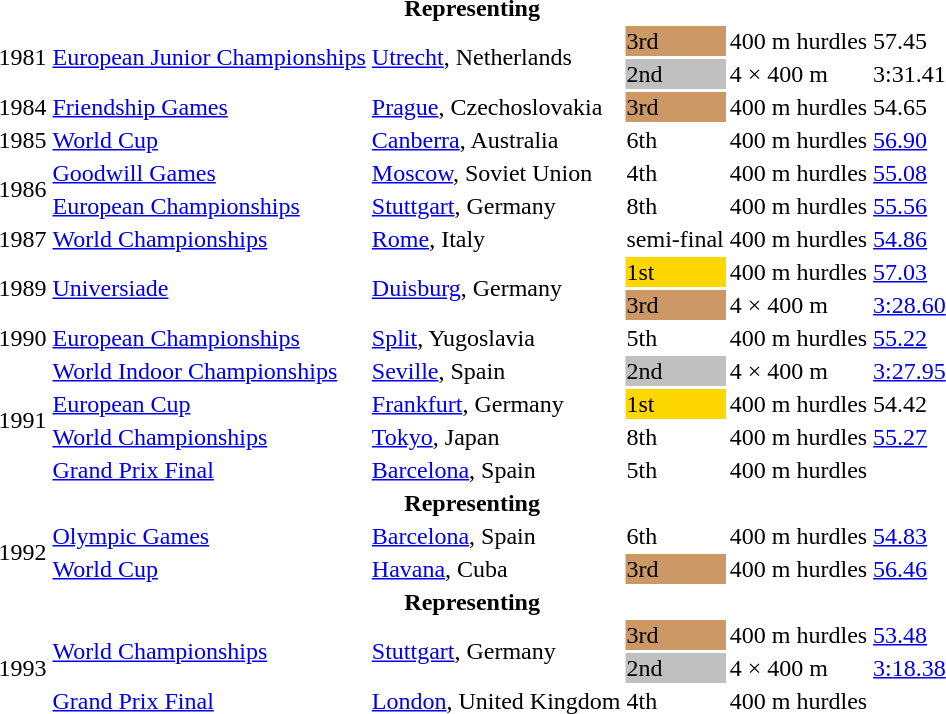<table>
<tr>
<th colspan=6>Representing </th>
</tr>
<tr>
<td rowspan=2>1981</td>
<td rowspan=2><a href='#'>European Junior Championships</a></td>
<td rowspan=2><a href='#'>Utrecht</a>, Netherlands</td>
<td bgcolor="cc9966">3rd</td>
<td>400 m hurdles</td>
<td>57.45</td>
</tr>
<tr>
<td bgcolor="silver">2nd</td>
<td>4 × 400 m</td>
<td>3:31.41</td>
</tr>
<tr>
<td>1984</td>
<td><a href='#'>Friendship Games</a></td>
<td><a href='#'>Prague</a>, Czechoslovakia</td>
<td bgcolor=cc9966>3rd</td>
<td>400 m hurdles</td>
<td>54.65</td>
</tr>
<tr>
<td>1985</td>
<td><a href='#'>World Cup</a></td>
<td><a href='#'>Canberra</a>, Australia</td>
<td>6th</td>
<td>400 m hurdles</td>
<td><a href='#'>56.90</a></td>
</tr>
<tr>
<td rowspan=2>1986</td>
<td><a href='#'>Goodwill Games</a></td>
<td><a href='#'>Moscow</a>, Soviet Union</td>
<td>4th</td>
<td>400 m hurdles</td>
<td><a href='#'>55.08</a></td>
</tr>
<tr>
<td><a href='#'>European Championships</a></td>
<td><a href='#'>Stuttgart</a>, Germany</td>
<td>8th</td>
<td>400 m hurdles</td>
<td><a href='#'>55.56</a></td>
</tr>
<tr>
<td>1987</td>
<td><a href='#'>World Championships</a></td>
<td><a href='#'>Rome</a>, Italy</td>
<td>semi-final</td>
<td>400 m hurdles</td>
<td><a href='#'>54.86</a></td>
</tr>
<tr>
<td rowspan=2>1989</td>
<td rowspan=2><a href='#'>Universiade</a></td>
<td rowspan=2><a href='#'>Duisburg</a>, Germany</td>
<td bgcolor="gold">1st</td>
<td>400 m hurdles</td>
<td><a href='#'>57.03</a></td>
</tr>
<tr>
<td bgcolor=cc9966>3rd</td>
<td>4 × 400 m</td>
<td><a href='#'>3:28.60</a></td>
</tr>
<tr>
<td>1990</td>
<td><a href='#'>European Championships</a></td>
<td><a href='#'>Split</a>, Yugoslavia</td>
<td>5th</td>
<td>400 m hurdles</td>
<td><a href='#'>55.22</a></td>
</tr>
<tr>
<td rowspan=4>1991</td>
<td><a href='#'>World Indoor Championships</a></td>
<td><a href='#'>Seville</a>, Spain</td>
<td bgcolor="silver">2nd</td>
<td>4 × 400 m</td>
<td><a href='#'>3:27.95</a></td>
</tr>
<tr>
<td><a href='#'>European Cup</a></td>
<td><a href='#'>Frankfurt</a>, Germany</td>
<td bgcolor="gold">1st</td>
<td>400 m hurdles</td>
<td>54.42</td>
</tr>
<tr>
<td><a href='#'>World Championships</a></td>
<td><a href='#'>Tokyo</a>, Japan</td>
<td>8th</td>
<td>400 m hurdles</td>
<td><a href='#'>55.27</a></td>
</tr>
<tr>
<td><a href='#'>Grand Prix Final</a></td>
<td><a href='#'>Barcelona</a>, Spain</td>
<td>5th</td>
<td>400 m hurdles</td>
<td></td>
</tr>
<tr>
<th colspan=6>Representing </th>
</tr>
<tr>
<td rowspan=2>1992</td>
<td><a href='#'>Olympic Games</a></td>
<td><a href='#'>Barcelona</a>, Spain</td>
<td>6th</td>
<td>400 m hurdles</td>
<td><a href='#'>54.83</a></td>
</tr>
<tr>
<td><a href='#'>World Cup</a></td>
<td><a href='#'>Havana</a>, Cuba</td>
<td bgcolor="cc9966">3rd</td>
<td>400 m hurdles</td>
<td><a href='#'>56.46</a></td>
</tr>
<tr>
<th colspan=6>Representing </th>
</tr>
<tr>
<td rowspan=3>1993</td>
<td rowspan=2><a href='#'>World Championships</a></td>
<td rowspan=2><a href='#'>Stuttgart</a>, Germany</td>
<td bgcolor="cc9966">3rd</td>
<td>400 m hurdles</td>
<td><a href='#'>53.48</a></td>
</tr>
<tr>
<td bgcolor="silver">2nd</td>
<td>4 × 400 m</td>
<td><a href='#'>3:18.38</a></td>
</tr>
<tr>
<td><a href='#'>Grand Prix Final</a></td>
<td><a href='#'>London</a>, United Kingdom</td>
<td>4th</td>
<td>400 m hurdles</td>
<td></td>
</tr>
</table>
